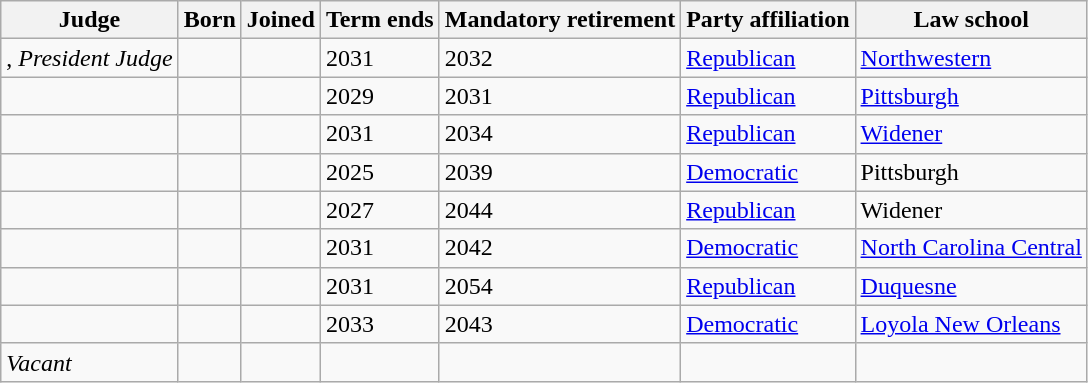<table class="wikitable sortable">
<tr>
<th>Judge</th>
<th>Born</th>
<th>Joined</th>
<th>Term ends</th>
<th>Mandatory retirement</th>
<th>Party affiliation</th>
<th>Law school</th>
</tr>
<tr>
<td>, <em>President Judge</em></td>
<td></td>
<td></td>
<td>2031</td>
<td>2032</td>
<td><a href='#'>Republican</a></td>
<td><a href='#'>Northwestern</a></td>
</tr>
<tr>
<td></td>
<td></td>
<td></td>
<td>2029</td>
<td>2031</td>
<td><a href='#'>Republican</a></td>
<td><a href='#'>Pittsburgh</a></td>
</tr>
<tr>
<td></td>
<td></td>
<td></td>
<td>2031</td>
<td>2034</td>
<td><a href='#'>Republican</a></td>
<td><a href='#'>Widener</a></td>
</tr>
<tr>
<td></td>
<td></td>
<td></td>
<td>2025</td>
<td>2039</td>
<td><a href='#'>Democratic</a></td>
<td>Pittsburgh</td>
</tr>
<tr>
<td></td>
<td></td>
<td></td>
<td>2027</td>
<td>2044</td>
<td><a href='#'>Republican</a></td>
<td>Widener</td>
</tr>
<tr>
<td></td>
<td></td>
<td></td>
<td>2031</td>
<td>2042</td>
<td><a href='#'>Democratic</a></td>
<td><a href='#'>North Carolina Central</a></td>
</tr>
<tr>
<td></td>
<td></td>
<td></td>
<td>2031</td>
<td>2054</td>
<td><a href='#'>Republican</a></td>
<td><a href='#'>Duquesne</a></td>
</tr>
<tr>
<td></td>
<td></td>
<td></td>
<td>2033</td>
<td>2043</td>
<td><a href='#'>Democratic</a></td>
<td><a href='#'>Loyola New Orleans</a></td>
</tr>
<tr>
<td><em>Vacant</em></td>
<td></td>
<td></td>
<td></td>
<td></td>
<td></td>
<td></td>
</tr>
</table>
